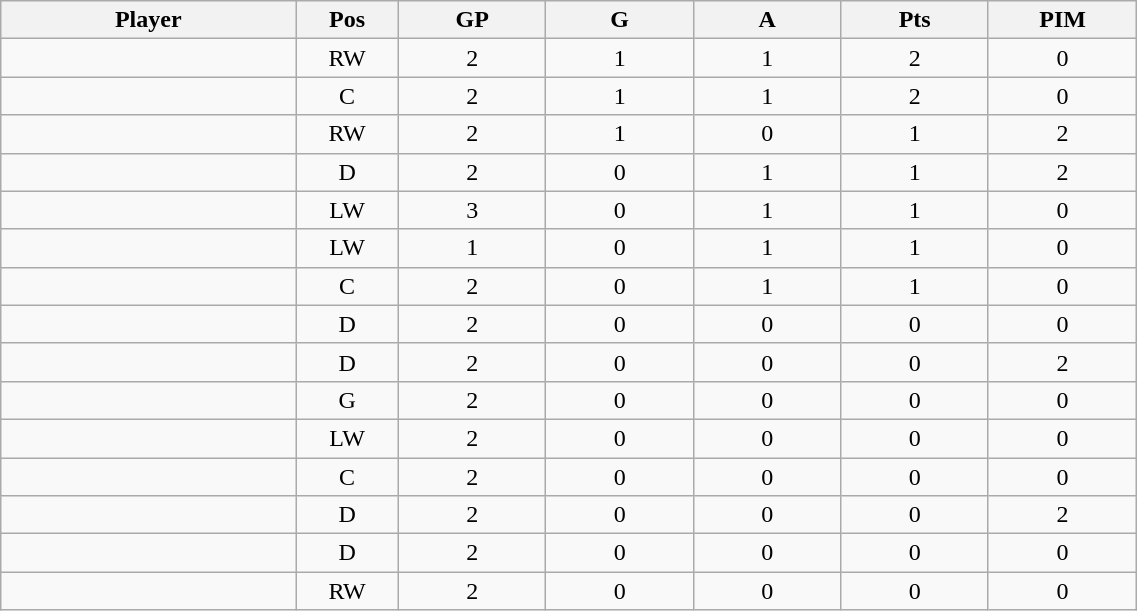<table class="wikitable sortable" width="60%">
<tr ALIGN="center">
<th bgcolor="#DDDDFF" width="10%">Player</th>
<th bgcolor="#DDDDFF" width="3%" title="Position">Pos</th>
<th bgcolor="#DDDDFF" width="5%" title="Games played">GP</th>
<th bgcolor="#DDDDFF" width="5%" title="Goals">G</th>
<th bgcolor="#DDDDFF" width="5%" title="Assists">A</th>
<th bgcolor="#DDDDFF" width="5%" title="Points">Pts</th>
<th bgcolor="#DDDDFF" width="5%" title="Penalties in Minutes">PIM</th>
</tr>
<tr align="center">
<td align="right"></td>
<td>RW</td>
<td>2</td>
<td>1</td>
<td>1</td>
<td>2</td>
<td>0</td>
</tr>
<tr align="center">
<td align="right"></td>
<td>C</td>
<td>2</td>
<td>1</td>
<td>1</td>
<td>2</td>
<td>0</td>
</tr>
<tr align="center">
<td align="right"></td>
<td>RW</td>
<td>2</td>
<td>1</td>
<td>0</td>
<td>1</td>
<td>2</td>
</tr>
<tr align="center">
<td align="right"></td>
<td>D</td>
<td>2</td>
<td>0</td>
<td>1</td>
<td>1</td>
<td>2</td>
</tr>
<tr align="center">
<td align="right"></td>
<td>LW</td>
<td>3</td>
<td>0</td>
<td>1</td>
<td>1</td>
<td>0</td>
</tr>
<tr align="center">
<td align="right"></td>
<td>LW</td>
<td>1</td>
<td>0</td>
<td>1</td>
<td>1</td>
<td>0</td>
</tr>
<tr align="center">
<td align="right"></td>
<td>C</td>
<td>2</td>
<td>0</td>
<td>1</td>
<td>1</td>
<td>0</td>
</tr>
<tr align="center">
<td align="right"></td>
<td>D</td>
<td>2</td>
<td>0</td>
<td>0</td>
<td>0</td>
<td>0</td>
</tr>
<tr align="center">
<td align="right"></td>
<td>D</td>
<td>2</td>
<td>0</td>
<td>0</td>
<td>0</td>
<td>2</td>
</tr>
<tr align="center">
<td align="right"></td>
<td>G</td>
<td>2</td>
<td>0</td>
<td>0</td>
<td>0</td>
<td>0</td>
</tr>
<tr align="center">
<td align="right"></td>
<td>LW</td>
<td>2</td>
<td>0</td>
<td>0</td>
<td>0</td>
<td>0</td>
</tr>
<tr align="center">
<td align="right"></td>
<td>C</td>
<td>2</td>
<td>0</td>
<td>0</td>
<td>0</td>
<td>0</td>
</tr>
<tr align="center">
<td align="right"></td>
<td>D</td>
<td>2</td>
<td>0</td>
<td>0</td>
<td>0</td>
<td>2</td>
</tr>
<tr align="center">
<td align="right"></td>
<td>D</td>
<td>2</td>
<td>0</td>
<td>0</td>
<td>0</td>
<td>0</td>
</tr>
<tr align="center">
<td align="right"></td>
<td>RW</td>
<td>2</td>
<td>0</td>
<td>0</td>
<td>0</td>
<td>0</td>
</tr>
</table>
